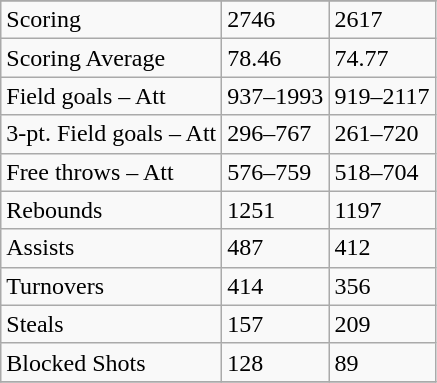<table class="wikitable">
<tr>
</tr>
<tr>
<td>Scoring</td>
<td>2746</td>
<td>2617</td>
</tr>
<tr>
<td>Scoring Average</td>
<td>78.46</td>
<td>74.77</td>
</tr>
<tr>
<td>Field goals – Att</td>
<td>937–1993</td>
<td>919–2117</td>
</tr>
<tr>
<td>3-pt. Field goals – Att</td>
<td>296–767</td>
<td>261–720</td>
</tr>
<tr>
<td>Free throws – Att</td>
<td>576–759</td>
<td>518–704</td>
</tr>
<tr>
<td>Rebounds</td>
<td>1251</td>
<td>1197</td>
</tr>
<tr>
<td>Assists</td>
<td>487</td>
<td>412</td>
</tr>
<tr>
<td>Turnovers</td>
<td>414</td>
<td>356</td>
</tr>
<tr>
<td>Steals</td>
<td>157</td>
<td>209</td>
</tr>
<tr>
<td>Blocked Shots</td>
<td>128</td>
<td>89</td>
</tr>
<tr>
</tr>
</table>
